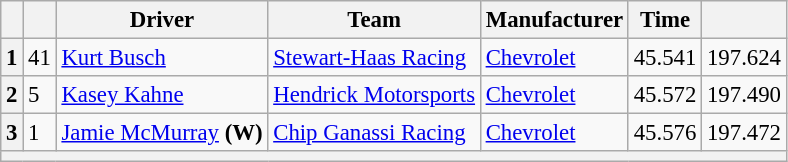<table class="wikitable" style="font-size:95%">
<tr>
<th></th>
<th></th>
<th>Driver</th>
<th>Team</th>
<th>Manufacturer</th>
<th>Time</th>
<th></th>
</tr>
<tr>
<th>1</th>
<td>41</td>
<td><a href='#'>Kurt Busch</a></td>
<td><a href='#'>Stewart-Haas Racing</a></td>
<td><a href='#'>Chevrolet</a></td>
<td>45.541</td>
<td>197.624</td>
</tr>
<tr>
<th>2</th>
<td>5</td>
<td><a href='#'>Kasey Kahne</a></td>
<td><a href='#'>Hendrick Motorsports</a></td>
<td><a href='#'>Chevrolet</a></td>
<td>45.572</td>
<td>197.490</td>
</tr>
<tr>
<th>3</th>
<td>1</td>
<td><a href='#'>Jamie McMurray</a> <strong>(W)</strong></td>
<td><a href='#'>Chip Ganassi Racing</a></td>
<td><a href='#'>Chevrolet</a></td>
<td>45.576</td>
<td>197.472</td>
</tr>
<tr>
<th colspan="7"></th>
</tr>
</table>
